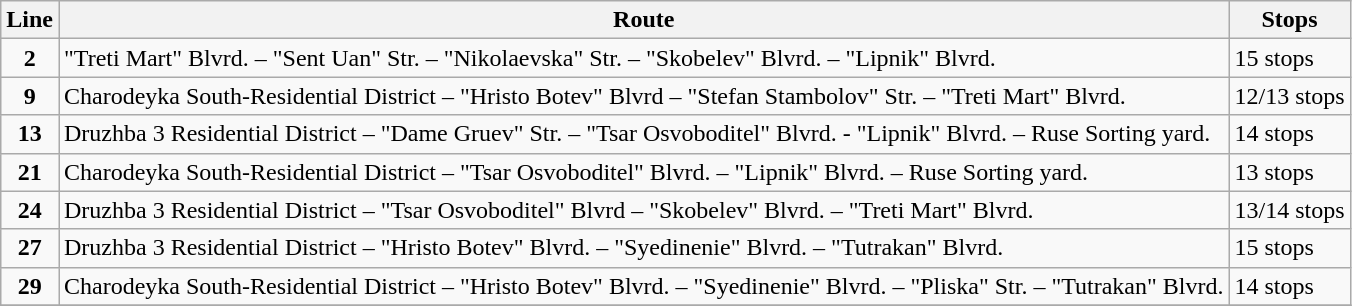<table class="wikitable">
<tr>
<th>Line</th>
<th>Route</th>
<th>Stops</th>
</tr>
<tr>
<td align="center"><span><strong>2</strong></span></td>
<td>"Treti Mart" Blvrd. – "Sent Uan" Str. – "Nikolaevska" Str. – "Skobelev" Blvrd. – "Lipnik" Blvrd.</td>
<td>15 stops</td>
</tr>
<tr>
<td align="center"><span><strong>9</strong></span></td>
<td>Charodeyka South-Residential District – "Hristo Botev" Blvrd – "Stefan Stambolov" Str. – "Treti Mart" Blvrd.</td>
<td>12/13 stops</td>
</tr>
<tr>
<td align="center"><span><strong>13</strong></span></td>
<td>Druzhba 3 Residential District – "Dame Gruev" Str. – "Tsar Osvoboditel" Blvrd. - "Lipnik" Blvrd. – Ruse Sorting yard.</td>
<td>14 stops</td>
</tr>
<tr>
<td align="center"><span><strong>21</strong></span></td>
<td>Charodeyka South-Residential District – "Tsar Osvoboditel" Blvrd. – "Lipnik" Blvrd. – Ruse Sorting yard.</td>
<td>13 stops</td>
</tr>
<tr>
<td align="center"><span><strong>24</strong></span></td>
<td>Druzhba 3 Residential District – "Tsar Osvoboditel" Blvrd – "Skobelev" Blvrd. – "Treti Mart" Blvrd.</td>
<td>13/14 stops</td>
</tr>
<tr>
<td align="center"><span><strong>27</strong></span></td>
<td>Druzhba 3 Residential District – "Hristo Botev" Blvrd. – "Syedinenie" Blvrd. – "Tutrakan" Blvrd.</td>
<td>15 stops</td>
</tr>
<tr>
<td align="center"><span><strong>29</strong></span></td>
<td>Charodeyka South-Residential District – "Hristo Botev" Blvrd. – "Syedinenie" Blvrd. – "Pliska" Str. – "Tutrakan" Blvrd.</td>
<td>14 stops</td>
</tr>
<tr>
</tr>
</table>
